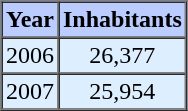<table align="left" border="1" cellspacing="0" cellpadding="2" bgcolor="#DDEEFF">
<tr bgcolor="#BBCCFF">
<th>Year</th>
<th>Inhabitants</th>
</tr>
<tr>
<td>2006</td>
<td align="center">26,377</td>
</tr>
<tr>
<td>2007</td>
<td align="center">25,954</td>
</tr>
</table>
